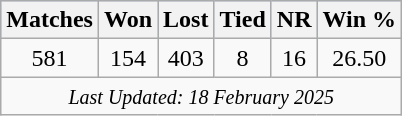<table class="wikitable plainrowheaders sortable"  style="text-align:center;">
<tr style="background:#9cf;">
<th scope="col">Matches</th>
<th scope="col">Won</th>
<th scope="col">Lost</th>
<th scope="col">Tied</th>
<th scope="col">NR</th>
<th scope="col">Win %</th>
</tr>
<tr>
<td>581</td>
<td>154</td>
<td>403</td>
<td>8</td>
<td>16</td>
<td>26.50</td>
</tr>
<tr>
<td colspan=6><small><em>Last Updated: 18 February 2025 </em></small></td>
</tr>
</table>
